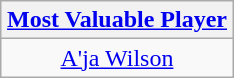<table class=wikitable style="text-align:center; margin:auto">
<tr>
<th><a href='#'>Most Valuable Player</a></th>
</tr>
<tr>
<td> <a href='#'>A'ja Wilson</a></td>
</tr>
</table>
